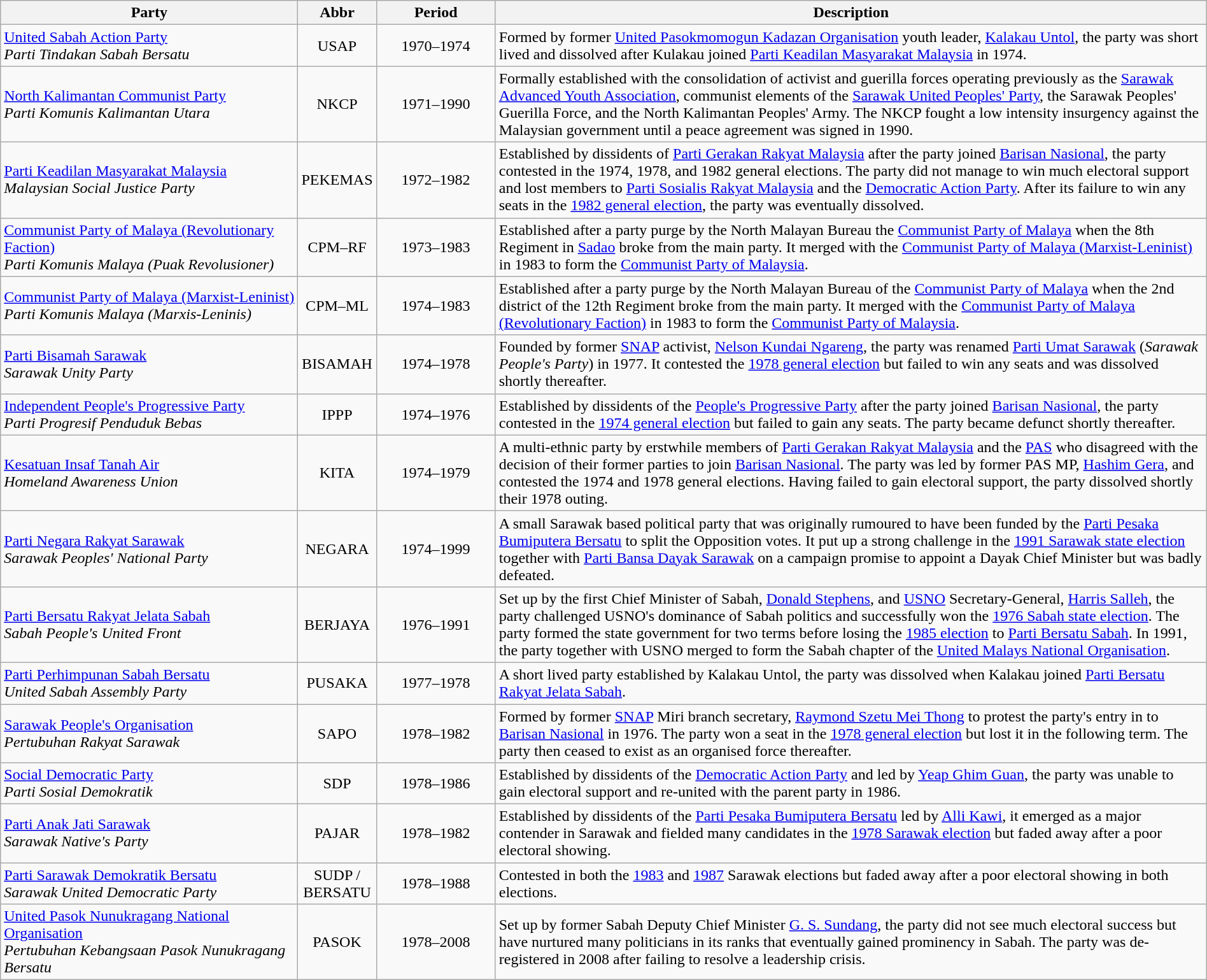<table class="wikitable collapsible collapsed"  style="width:100%;">
<tr>
<th>Party</th>
<th>Abbr</th>
<th>Period</th>
<th>Description</th>
</tr>
<tr>
<td width="25%"><a href='#'>United Sabah Action Party</a><br><em>Parti Tindakan Sabah Bersatu</em></td>
<td width="5%" style="text-align:center">USAP</td>
<td width="10%" style="text-align:center">1970–1974</td>
<td width="60%">Formed by former <a href='#'>United Pasokmomogun Kadazan Organisation</a> youth leader, <a href='#'>Kalakau Untol</a>, the party was short lived and dissolved after Kulakau joined <a href='#'>Parti Keadilan Masyarakat Malaysia</a> in 1974.</td>
</tr>
<tr>
<td width="25%"><a href='#'>North Kalimantan Communist Party</a><br><em>Parti Komunis Kalimantan Utara</em></td>
<td width="5%" style="text-align:center">NKCP</td>
<td width="10%" style="text-align:center">1971–1990</td>
<td width="60%">Formally established with the consolidation of activist and guerilla forces operating previously as the <a href='#'>Sarawak Advanced Youth Association</a>, communist elements of the <a href='#'>Sarawak United Peoples' Party</a>, the Sarawak Peoples' Guerilla Force, and the North Kalimantan Peoples' Army. The NKCP fought a low intensity insurgency against the Malaysian government until a peace agreement was signed in 1990.</td>
</tr>
<tr>
<td width="25%"><a href='#'>Parti Keadilan Masyarakat Malaysia</a><br><em>Malaysian Social Justice Party</em></td>
<td width="5%" style="text-align:center">PEKEMAS</td>
<td width="10%" style="text-align:center">1972–1982</td>
<td width="60%">Established by dissidents of <a href='#'>Parti Gerakan Rakyat Malaysia</a> after the party joined <a href='#'>Barisan Nasional</a>, the party contested in the 1974, 1978, and 1982 general elections. The party did not manage to win much electoral support and lost members to <a href='#'>Parti Sosialis Rakyat Malaysia</a> and the <a href='#'>Democratic Action Party</a>. After its failure to win any seats in the <a href='#'>1982 general election</a>, the party was eventually dissolved.</td>
</tr>
<tr>
<td width="25%"><a href='#'>Communist Party of Malaya (Revolutionary Faction)</a><br><em>Parti Komunis Malaya (Puak Revolusioner)</em></td>
<td width="5%" style="text-align:center">CPM–RF</td>
<td width="10%" style="text-align:center">1973–1983</td>
<td width="60%">Established after a party purge by the North Malayan Bureau the <a href='#'>Communist Party of Malaya</a> when the 8th Regiment in <a href='#'>Sadao</a> broke from the main party. It merged with the <a href='#'>Communist Party of Malaya (Marxist-Leninist)</a> in 1983 to form the <a href='#'>Communist Party of Malaysia</a>.</td>
</tr>
<tr>
<td width="25%"><a href='#'>Communist Party of Malaya (Marxist-Leninist)</a><br><em>Parti Komunis Malaya (Marxis-Leninis)</em></td>
<td width="5%" style="text-align:center">CPM–ML</td>
<td width="10%" style="text-align:center">1974–1983</td>
<td width="60%">Established after a party purge by the North Malayan Bureau of the <a href='#'>Communist Party of Malaya</a> when the 2nd district of the 12th Regiment broke from the main party. It merged with the <a href='#'>Communist Party of Malaya (Revolutionary Faction)</a> in 1983 to form the <a href='#'>Communist Party of Malaysia</a>.</td>
</tr>
<tr>
<td width="25%"><a href='#'>Parti Bisamah Sarawak</a><br><em>Sarawak Unity Party</em></td>
<td width="5%" style="text-align:center">BISAMAH</td>
<td width="10%" style="text-align:center">1974–1978</td>
<td width="60%">Founded by former <a href='#'>SNAP</a> activist, <a href='#'>Nelson Kundai Ngareng</a>, the party was renamed <a href='#'>Parti Umat Sarawak</a> (<em>Sarawak People's Party</em>) in 1977. It contested the <a href='#'>1978 general election</a> but failed to win any seats and was dissolved shortly thereafter.</td>
</tr>
<tr>
<td width="25%"><a href='#'>Independent People's Progressive Party</a><br><em>Parti Progresif Penduduk Bebas</em></td>
<td width="5%" style="text-align:center">IPPP</td>
<td width="10%" style="text-align:center">1974–1976</td>
<td width="60%">Established by dissidents of the <a href='#'>People's Progressive Party</a> after the party joined <a href='#'>Barisan Nasional</a>, the party contested in the <a href='#'>1974 general election</a> but failed to gain any seats. The party became defunct shortly thereafter.</td>
</tr>
<tr>
<td width="25%"><a href='#'>Kesatuan Insaf Tanah Air</a><br><em>Homeland Awareness Union</em></td>
<td width="5%" style="text-align:center">KITA</td>
<td width="10%" style="text-align:center">1974–1979</td>
<td width="60%">A multi-ethnic party by erstwhile members of <a href='#'>Parti Gerakan Rakyat Malaysia</a> and the <a href='#'>PAS</a> who disagreed with the decision of their former parties to join <a href='#'>Barisan Nasional</a>. The party was led by former PAS MP, <a href='#'>Hashim Gera</a>, and contested the 1974 and 1978 general elections. Having failed to gain electoral support, the party dissolved shortly their 1978 outing.</td>
</tr>
<tr>
<td width="25%"><a href='#'>Parti Negara Rakyat Sarawak</a><br><em>Sarawak Peoples' National Party</em></td>
<td width="5%" style="text-align:center">NEGARA</td>
<td width="10%" style="text-align:center">1974–1999</td>
<td width="60%">A small Sarawak based political party that was originally rumoured to have been funded by the <a href='#'>Parti Pesaka Bumiputera Bersatu</a> to split the Opposition votes. It put up a strong challenge in the <a href='#'>1991 Sarawak state election</a> together with <a href='#'>Parti Bansa Dayak Sarawak</a> on a campaign promise to appoint a Dayak Chief Minister but was badly defeated.</td>
</tr>
<tr>
<td width="25%"><a href='#'>Parti Bersatu Rakyat Jelata Sabah</a><br><em>Sabah People's United Front</em></td>
<td width="5%" style="text-align:center">BERJAYA</td>
<td width="10%" style="text-align:center">1976–1991</td>
<td width="60%">Set up by the first Chief Minister of Sabah, <a href='#'>Donald Stephens</a>, and <a href='#'>USNO</a> Secretary-General, <a href='#'>Harris Salleh</a>, the party challenged USNO's dominance of Sabah politics and successfully won the <a href='#'>1976 Sabah state election</a>. The party formed the state government for two terms before losing the <a href='#'>1985 election</a> to <a href='#'>Parti Bersatu Sabah</a>. In 1991, the party together with USNO merged to form the Sabah chapter of the <a href='#'>United Malays National Organisation</a>.</td>
</tr>
<tr>
<td width="25%"><a href='#'>Parti Perhimpunan Sabah Bersatu</a><br><em>United Sabah Assembly Party</em></td>
<td width="5%" style="text-align:center">PUSAKA</td>
<td width="10%" style="text-align:center">1977–1978</td>
<td width="60%">A short lived party established by Kalakau Untol, the party was dissolved when Kalakau joined <a href='#'>Parti Bersatu Rakyat Jelata Sabah</a>.</td>
</tr>
<tr>
<td width="25%"><a href='#'>Sarawak People's Organisation</a><br><em>Pertubuhan Rakyat Sarawak</em></td>
<td width="5%" style="text-align:center">SAPO</td>
<td width="10%" style="text-align:center">1978–1982</td>
<td width="60%">Formed by former <a href='#'>SNAP</a> Miri branch secretary, <a href='#'>Raymond Szetu Mei Thong</a> to protest the party's entry in to <a href='#'>Barisan Nasional</a> in 1976. The party won a seat in the <a href='#'>1978 general election</a> but lost it in the following term. The party then ceased to exist as an organised force thereafter.</td>
</tr>
<tr>
<td width="25%"><a href='#'>Social Democratic Party</a><br><em>Parti Sosial Demokratik</em></td>
<td width="5%" style="text-align:center">SDP</td>
<td width="10%" style="text-align:center">1978–1986</td>
<td width="60%">Established by dissidents of the <a href='#'>Democratic Action Party</a> and led by <a href='#'>Yeap Ghim Guan</a>, the party was unable to gain electoral support and re-united with the parent party in 1986.</td>
</tr>
<tr>
<td width="25%"><a href='#'>Parti Anak Jati Sarawak</a><br><em>Sarawak Native's Party</em></td>
<td width="5%" style="text-align:center">PAJAR</td>
<td width="10%" style="text-align:center">1978–1982</td>
<td width="60%">Established by dissidents of the <a href='#'>Parti Pesaka Bumiputera Bersatu</a> led by <a href='#'>Alli Kawi</a>, it emerged as a major contender in Sarawak and fielded many candidates in the <a href='#'>1978 Sarawak election</a> but faded away after a poor electoral showing.</td>
</tr>
<tr>
<td width="25%"><a href='#'>Parti Sarawak Demokratik Bersatu</a><br><em>Sarawak United Democratic Party</em></td>
<td width="5%" style="text-align:center">SUDP / BERSATU</td>
<td width="10%" style="text-align:center">1978–1988</td>
<td width="60%">Contested in both the <a href='#'>1983</a> and <a href='#'>1987</a> Sarawak elections but faded away after a poor electoral showing in both elections.</td>
</tr>
<tr>
<td width="25%"><a href='#'>United Pasok Nunukragang National Organisation</a><br><em>Pertubuhan Kebangsaan Pasok Nunukragang Bersatu</em></td>
<td width="5%" style="text-align:center">PASOK</td>
<td width="10%" style="text-align:center">1978–2008</td>
<td width="60%">Set up by former Sabah Deputy Chief Minister <a href='#'>G. S. Sundang</a>, the party did not see much electoral success but have nurtured many politicians in its ranks that eventually gained prominency in Sabah. The party was de-registered in 2008 after failing to resolve a leadership crisis.</td>
</tr>
</table>
